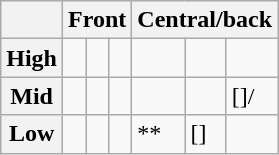<table class=wikitable>
<tr>
<th></th>
<th colspan="3">Front</th>
<th colspan="3">Central/back</th>
</tr>
<tr>
<th>High</th>
<td> </td>
<td> </td>
<td></td>
<td> </td>
<td> </td>
<td></td>
</tr>
<tr>
<th>Mid</th>
<td> </td>
<td> </td>
<td> </td>
<td> </td>
<td> </td>
<td> []/</td>
</tr>
<tr>
<th>Low</th>
<td> </td>
<td></td>
<td></td>
<td>** </td>
<td> []</td>
<td> </td>
</tr>
</table>
